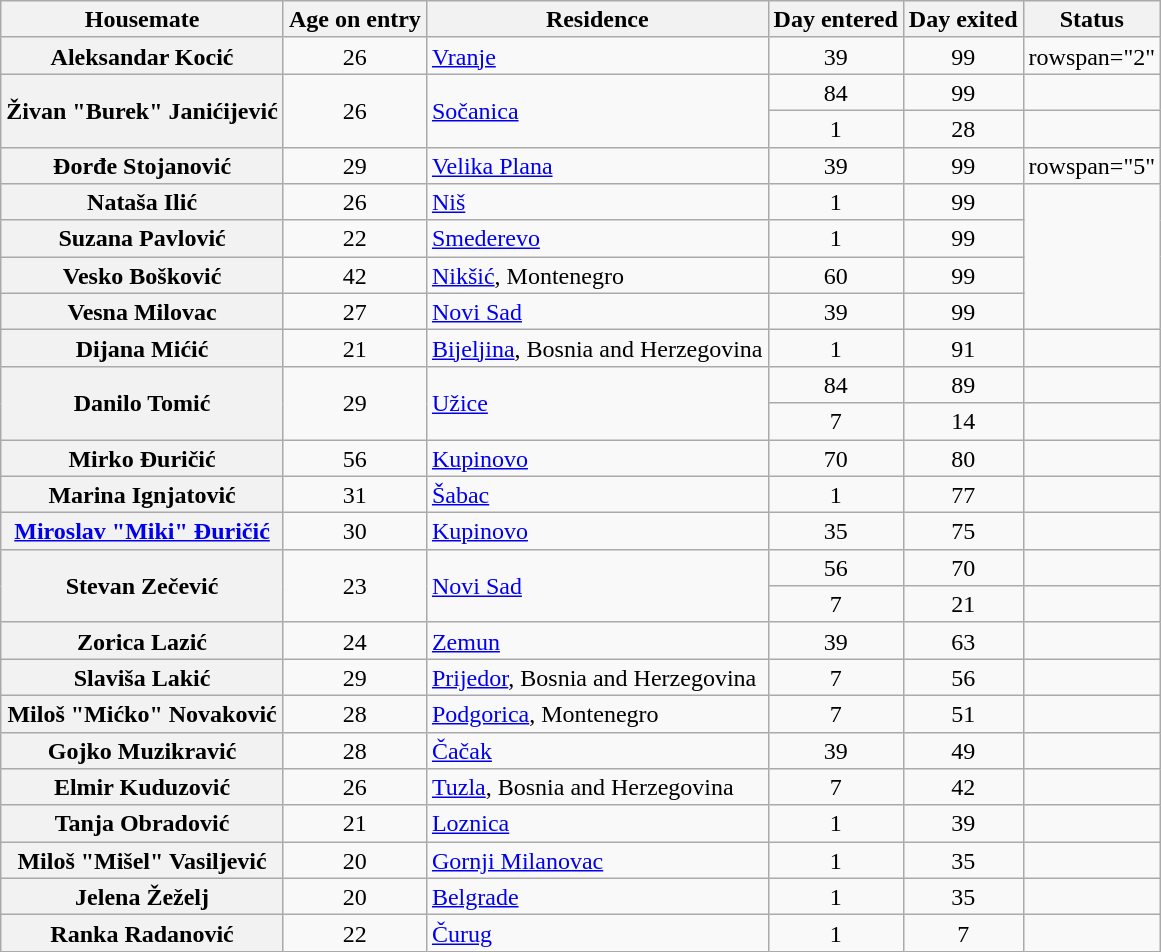<table class="wikitable sortable" style="text-align:center; line-height:17px; width:auto;">
<tr>
<th>Housemate</th>
<th>Age on entry</th>
<th>Residence</th>
<th>Day entered</th>
<th>Day exited</th>
<th>Status</th>
</tr>
<tr>
<th>Aleksandar Kocić</th>
<td>26</td>
<td align=left><a href='#'>Vranje</a></td>
<td>39</td>
<td>99</td>
<td>rowspan="2" </td>
</tr>
<tr>
<th rowspan="2">Živan "Burek" Janićijević</th>
<td rowspan="2">26</td>
<td rowspan="2" align=left><a href='#'>Sočanica</a></td>
<td>84</td>
<td>99</td>
</tr>
<tr>
<td>1</td>
<td>28</td>
<td></td>
</tr>
<tr>
<th>Đorđe Stojanović</th>
<td>29</td>
<td align=left><a href='#'>Velika Plana</a></td>
<td>39</td>
<td>99</td>
<td>rowspan="5" </td>
</tr>
<tr>
<th>Nataša Ilić</th>
<td>26</td>
<td align=left><a href='#'>Niš</a></td>
<td>1</td>
<td>99</td>
</tr>
<tr>
<th>Suzana Pavlović</th>
<td>22</td>
<td align=left><a href='#'>Smederevo</a></td>
<td>1</td>
<td>99</td>
</tr>
<tr>
<th>Vesko Bošković</th>
<td>42</td>
<td align=left><a href='#'>Nikšić</a>, Montenegro</td>
<td>60</td>
<td>99</td>
</tr>
<tr>
<th>Vesna Milovac</th>
<td>27</td>
<td align=left><a href='#'>Novi Sad</a></td>
<td>39</td>
<td>99</td>
</tr>
<tr>
<th>Dijana Mićić</th>
<td>21</td>
<td align=left><a href='#'>Bijeljina</a>, Bosnia and Herzegovina</td>
<td>1</td>
<td>91</td>
<td></td>
</tr>
<tr>
<th rowspan="2">Danilo Tomić</th>
<td rowspan="2">29</td>
<td rowspan="2" align=left><a href='#'>Užice</a></td>
<td>84</td>
<td>89</td>
<td></td>
</tr>
<tr>
<td>7</td>
<td>14</td>
<td></td>
</tr>
<tr>
<th>Mirko Đuričić</th>
<td>56</td>
<td align=left><a href='#'>Kupinovo</a></td>
<td>70</td>
<td>80</td>
<td></td>
</tr>
<tr>
<th>Marina Ignjatović</th>
<td>31</td>
<td align=left><a href='#'>Šabac</a></td>
<td>1</td>
<td>77</td>
<td></td>
</tr>
<tr>
<th><a href='#'>Miroslav "Miki" Đuričić</a></th>
<td>30</td>
<td align=left><a href='#'>Kupinovo</a></td>
<td>35</td>
<td>75</td>
<td></td>
</tr>
<tr>
<th rowspan="2">Stevan Zečević</th>
<td rowspan="2">23</td>
<td rowspan="2" align=left><a href='#'>Novi Sad</a></td>
<td>56</td>
<td>70</td>
<td></td>
</tr>
<tr>
<td>7</td>
<td>21</td>
<td></td>
</tr>
<tr>
<th>Zorica Lazić</th>
<td>24</td>
<td align=left><a href='#'>Zemun</a></td>
<td>39</td>
<td>63</td>
<td></td>
</tr>
<tr>
<th>Slaviša Lakić</th>
<td>29</td>
<td align=left><a href='#'>Prijedor</a>, Bosnia and Herzegovina</td>
<td>7</td>
<td>56</td>
<td></td>
</tr>
<tr>
<th>Miloš "Mićko" Novaković</th>
<td>28</td>
<td align=left><a href='#'>Podgorica</a>, Montenegro</td>
<td>7</td>
<td>51</td>
<td></td>
</tr>
<tr>
<th>Gojko Muzikravić</th>
<td>28</td>
<td align=left><a href='#'>Čačak</a></td>
<td>39</td>
<td>49</td>
<td></td>
</tr>
<tr>
<th>Elmir Kuduzović</th>
<td>26</td>
<td align=left><a href='#'>Tuzla</a>, Bosnia and Herzegovina</td>
<td>7</td>
<td>42</td>
<td></td>
</tr>
<tr>
<th>Tanja Obradović</th>
<td>21</td>
<td align=left><a href='#'>Loznica</a></td>
<td>1</td>
<td>39</td>
<td></td>
</tr>
<tr>
<th>Miloš "Mišel" Vasiljević</th>
<td>20</td>
<td align=left><a href='#'>Gornji Milanovac</a></td>
<td>1</td>
<td>35</td>
<td></td>
</tr>
<tr>
<th>Jelena Žeželj</th>
<td>20</td>
<td align=left><a href='#'>Belgrade</a></td>
<td>1</td>
<td>35</td>
<td></td>
</tr>
<tr>
<th>Ranka Radanović</th>
<td>22</td>
<td align=left><a href='#'>Čurug</a></td>
<td>1</td>
<td>7</td>
<td></td>
</tr>
</table>
